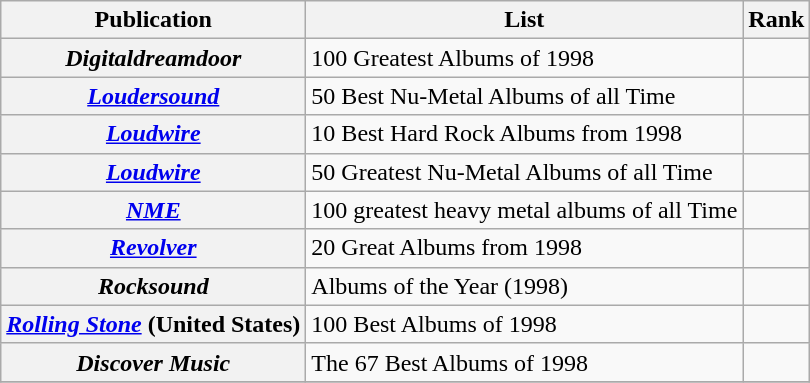<table class="wikitable sortable plainrowheaders">
<tr>
<th>Publication</th>
<th>List</th>
<th>Rank</th>
</tr>
<tr>
<th scope="row"><em>Digitaldreamdoor</em></th>
<td>100 Greatest Albums of 1998</td>
<td></td>
</tr>
<tr>
<th scope="row"><em><a href='#'>Loudersound</a></em></th>
<td>50 Best Nu-Metal Albums of all Time</td>
<td></td>
</tr>
<tr>
<th scope="row"><em><a href='#'>Loudwire</a></em></th>
<td>10 Best Hard Rock Albums from 1998</td>
<td></td>
</tr>
<tr>
<th scope="row"><em><a href='#'>Loudwire</a></em></th>
<td>50 Greatest Nu-Metal Albums of all Time</td>
<td></td>
</tr>
<tr>
<th scope="row"><em><a href='#'>NME</a></em></th>
<td>100 greatest heavy metal albums of all Time</td>
<td></td>
</tr>
<tr>
<th scope="row"><em><a href='#'>Revolver</a></em></th>
<td>20 Great Albums from 1998</td>
<td></td>
</tr>
<tr>
<th scope="row"><em>Rocksound</em></th>
<td>Albums of the Year (1998)</td>
<td></td>
</tr>
<tr>
<th scope="row"><em><a href='#'>Rolling Stone</a></em> (United States)</th>
<td>100 Best Albums of 1998</td>
<td></td>
</tr>
<tr>
<th scope="row"><em>Discover Music</em></th>
<td>The 67 Best Albums of 1998</td>
<td></td>
</tr>
<tr>
</tr>
</table>
